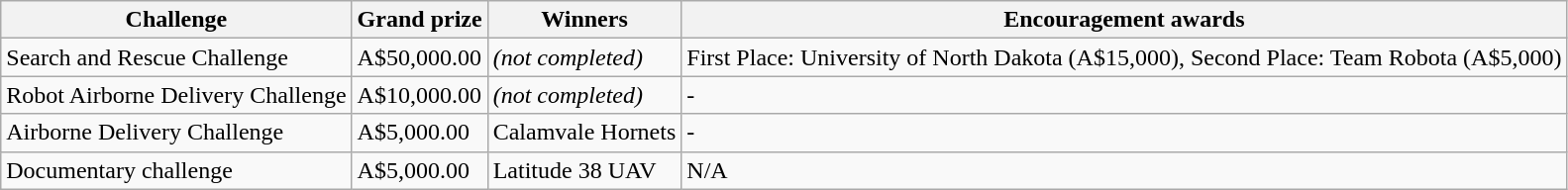<table class="wikitable">
<tr>
<th>Challenge</th>
<th>Grand prize</th>
<th>Winners</th>
<th>Encouragement awards</th>
</tr>
<tr>
<td>Search and Rescue Challenge</td>
<td>A$50,000.00</td>
<td><em>(not completed)</em></td>
<td>First Place: University of North Dakota (A$15,000), Second Place: Team Robota (A$5,000)</td>
</tr>
<tr>
<td>Robot Airborne Delivery Challenge</td>
<td>A$10,000.00</td>
<td><em>(not completed)</em></td>
<td>-</td>
</tr>
<tr>
<td>Airborne Delivery Challenge</td>
<td>A$5,000.00</td>
<td>Calamvale Hornets</td>
<td>-</td>
</tr>
<tr>
<td>Documentary challenge</td>
<td>A$5,000.00</td>
<td>Latitude 38 UAV</td>
<td>N/A</td>
</tr>
</table>
